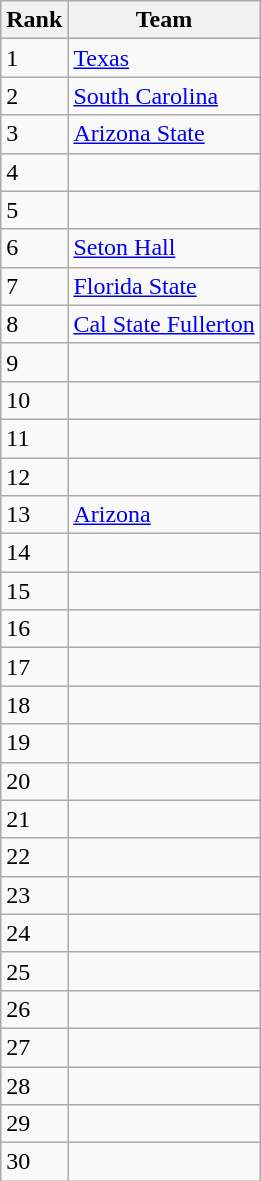<table class=wikitable>
<tr>
<th>Rank</th>
<th>Team</th>
</tr>
<tr>
<td>1</td>
<td><a href='#'>Texas</a></td>
</tr>
<tr>
<td>2</td>
<td><a href='#'>South Carolina</a></td>
</tr>
<tr>
<td>3</td>
<td><a href='#'>Arizona State</a></td>
</tr>
<tr>
<td>4</td>
<td></td>
</tr>
<tr>
<td>5</td>
<td></td>
</tr>
<tr>
<td>6</td>
<td><a href='#'>Seton Hall</a></td>
</tr>
<tr>
<td>7</td>
<td><a href='#'>Florida State</a></td>
</tr>
<tr>
<td>8</td>
<td><a href='#'>Cal State Fullerton</a></td>
</tr>
<tr>
<td>9</td>
<td></td>
</tr>
<tr>
<td>10</td>
<td></td>
</tr>
<tr>
<td>11</td>
<td></td>
</tr>
<tr>
<td>12</td>
<td></td>
</tr>
<tr>
<td>13</td>
<td><a href='#'>Arizona</a></td>
</tr>
<tr>
<td>14</td>
<td></td>
</tr>
<tr>
<td>15</td>
<td></td>
</tr>
<tr>
<td>16</td>
<td></td>
</tr>
<tr>
<td>17</td>
<td></td>
</tr>
<tr>
<td>18</td>
<td></td>
</tr>
<tr>
<td>19</td>
<td></td>
</tr>
<tr>
<td>20</td>
<td></td>
</tr>
<tr>
<td>21</td>
<td></td>
</tr>
<tr>
<td>22</td>
<td></td>
</tr>
<tr>
<td>23</td>
<td></td>
</tr>
<tr>
<td>24</td>
<td></td>
</tr>
<tr>
<td>25</td>
<td></td>
</tr>
<tr>
<td>26</td>
<td></td>
</tr>
<tr>
<td>27</td>
<td></td>
</tr>
<tr>
<td>28</td>
<td></td>
</tr>
<tr>
<td>29</td>
<td></td>
</tr>
<tr>
<td>30</td>
<td></td>
</tr>
</table>
